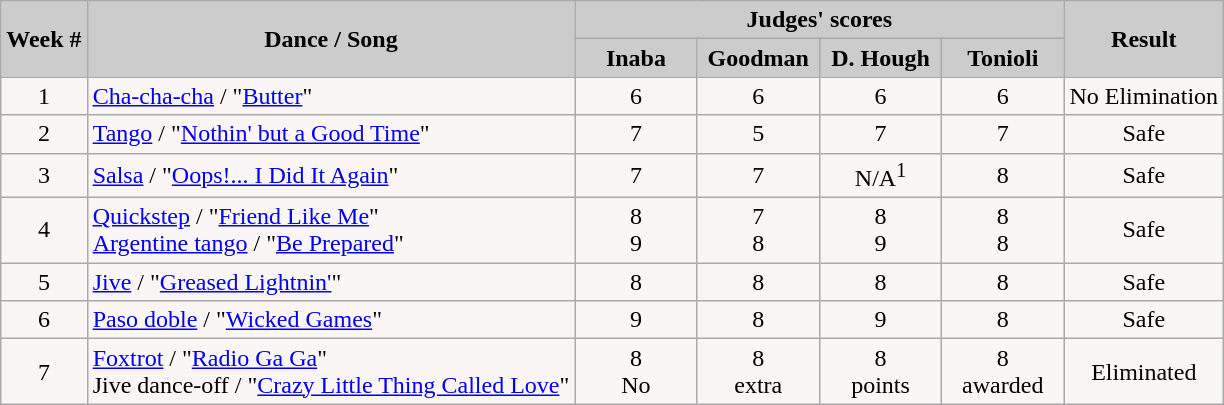<table class="wikitable" style="float:left;">
<tr>
<th rowspan="2" style="background:#ccc;">Week #</th>
<th rowspan="2" style="background:#ccc;">Dance / Song</th>
<th colspan="4" style="background:#ccc;">Judges' scores</th>
<th rowspan="2" style="background:#ccc;">Result</th>
</tr>
<tr>
<th style="background:#ccc; width:10%;">Inaba</th>
<th style="background:#ccc; width:10%;">Goodman</th>
<th style="background:#ccc; width:10%;">D. Hough</th>
<th style="background:#ccc; width:10%;">Tonioli</th>
</tr>
<tr style="text-align:center; background:#faf6f6;">
<td>1</td>
<td align="left"><a href='#'>Cha-cha-cha</a> / "<a href='#'>Butter</a>"</td>
<td>6</td>
<td>6</td>
<td>6</td>
<td>6</td>
<td>No Elimination</td>
</tr>
<tr style="text-align:center; background:#faf6f6;">
<td>2</td>
<td align="left"><a href='#'>Tango</a> / "<a href='#'>Nothin' but a Good Time</a>"</td>
<td>7</td>
<td>5</td>
<td>7</td>
<td>7</td>
<td>Safe</td>
</tr>
<tr style="text-align:center; background:#faf6f6;">
<td>3</td>
<td align="left"><a href='#'>Salsa</a> / "<a href='#'>Oops!... I Did It Again</a>"</td>
<td>7</td>
<td>7</td>
<td>N/A<sup>1</sup></td>
<td>8</td>
<td>Safe</td>
</tr>
<tr style="text-align:center; background:#faf6f6;">
<td>4</td>
<td align="left"><a href='#'>Quickstep</a> / "<a href='#'>Friend Like Me</a>"<br><a href='#'>Argentine tango</a> / "<a href='#'>Be Prepared</a>"</td>
<td>8<br>9</td>
<td>7<br>8</td>
<td>8<br>9</td>
<td>8<br>8</td>
<td>Safe</td>
</tr>
<tr style="text-align:center; background:#faf6f6;">
<td>5</td>
<td align="left"><a href='#'>Jive</a> / "<a href='#'>Greased Lightnin'</a>"</td>
<td>8</td>
<td>8</td>
<td>8</td>
<td>8</td>
<td>Safe</td>
</tr>
<tr style="text-align:center; background:#faf6f6;">
<td>6</td>
<td align="left"><a href='#'>Paso doble</a> / "<a href='#'>Wicked Games</a>"</td>
<td>9</td>
<td>8</td>
<td>9</td>
<td>8</td>
<td>Safe</td>
</tr>
<tr style="text-align:center; background:#faf6f6;">
<td>7</td>
<td align="left"><a href='#'>Foxtrot</a> / "<a href='#'>Radio Ga Ga</a>"<br>Jive dance-off / "<a href='#'>Crazy Little Thing Called Love</a>"</td>
<td>8<br>No</td>
<td>8<br>extra</td>
<td>8<br>points</td>
<td>8<br>awarded</td>
<td>Eliminated</td>
</tr>
</table>
